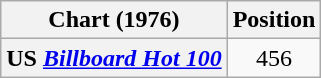<table class="wikitable plainrowheaders" style="text-align:center">
<tr>
<th>Chart (1976)</th>
<th>Position</th>
</tr>
<tr>
<th scope="row">US <em><a href='#'>Billboard Hot 100</a></em></th>
<td>456</td>
</tr>
</table>
